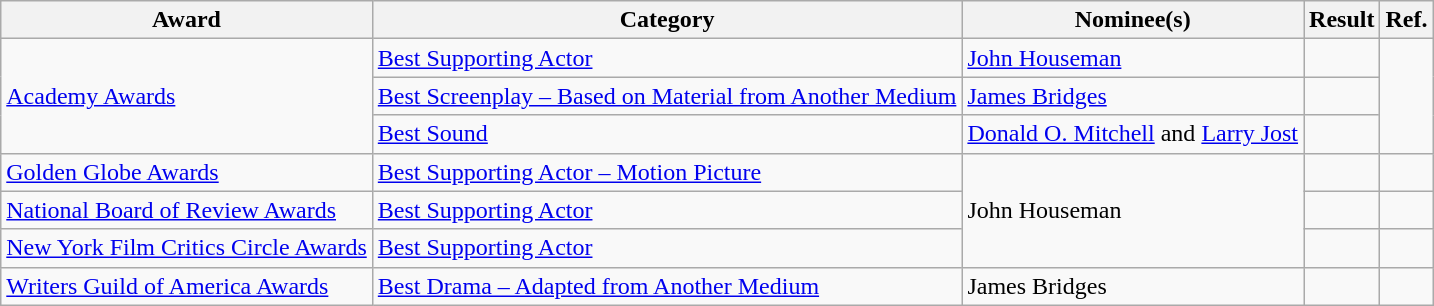<table class="wikitable plainrowheaders">
<tr>
<th>Award</th>
<th>Category</th>
<th>Nominee(s)</th>
<th>Result</th>
<th>Ref.</th>
</tr>
<tr>
<td rowspan="3"><a href='#'>Academy Awards</a></td>
<td><a href='#'>Best Supporting Actor</a></td>
<td><a href='#'>John Houseman</a></td>
<td></td>
<td align="center" rowspan="3"></td>
</tr>
<tr>
<td><a href='#'>Best Screenplay – Based on Material from Another Medium</a></td>
<td><a href='#'>James Bridges</a></td>
<td></td>
</tr>
<tr>
<td><a href='#'>Best Sound</a></td>
<td><a href='#'>Donald O. Mitchell</a> and <a href='#'>Larry Jost</a></td>
<td></td>
</tr>
<tr>
<td><a href='#'>Golden Globe Awards</a></td>
<td><a href='#'>Best Supporting Actor – Motion Picture</a></td>
<td rowspan="3">John Houseman</td>
<td></td>
<td align="center"></td>
</tr>
<tr>
<td><a href='#'>National Board of Review Awards</a></td>
<td><a href='#'>Best Supporting Actor</a></td>
<td></td>
<td align="center"></td>
</tr>
<tr>
<td><a href='#'>New York Film Critics Circle Awards</a></td>
<td><a href='#'>Best Supporting Actor</a></td>
<td></td>
<td align="center"></td>
</tr>
<tr>
<td><a href='#'>Writers Guild of America Awards</a></td>
<td><a href='#'>Best Drama – Adapted from Another Medium</a></td>
<td>James Bridges</td>
<td></td>
<td align="center"></td>
</tr>
</table>
